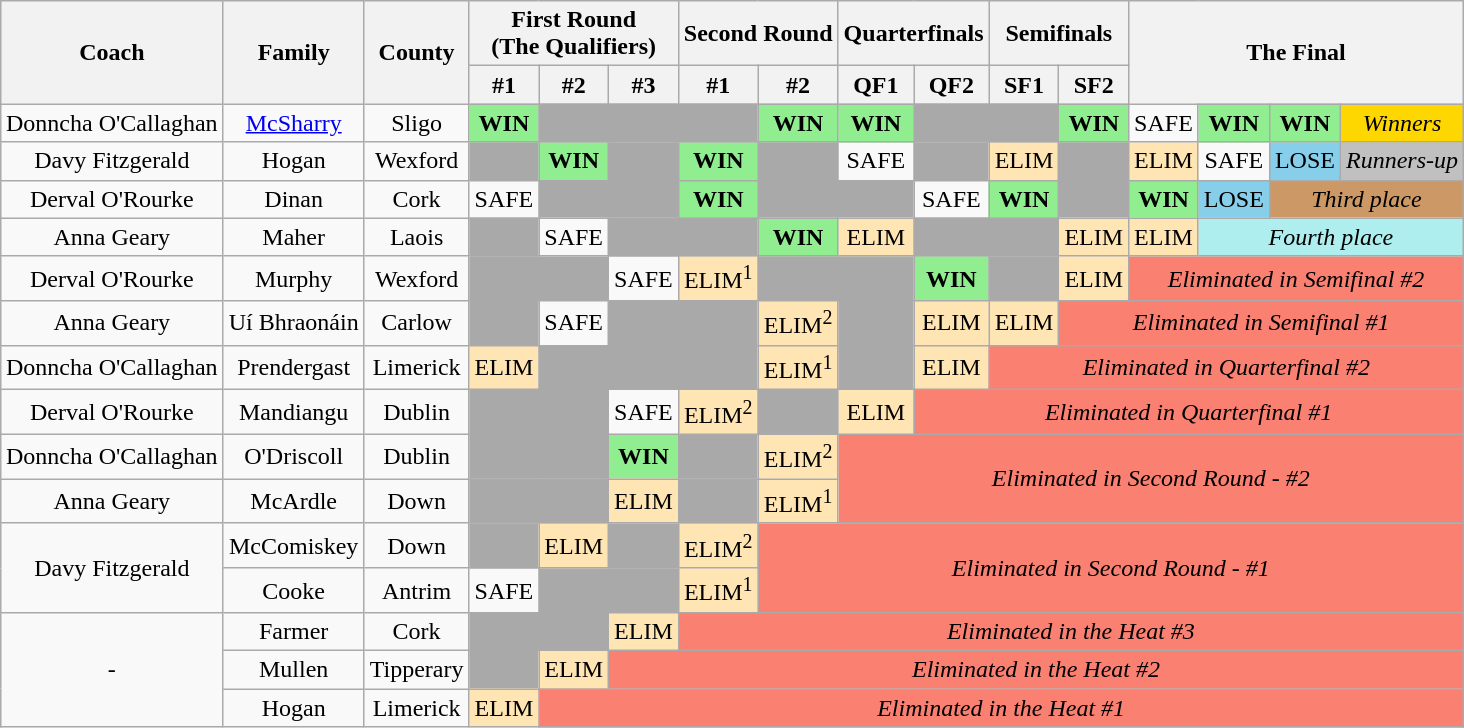<table class="wikitable sortable" style="margin: auto; text-align: center;">
<tr>
<th rowspan="2">Coach</th>
<th rowspan="2">Family</th>
<th rowspan="2">County</th>
<th colspan="3">First Round<br>(The Qualifiers)</th>
<th colspan="2">Second Round</th>
<th colspan="2">Quarterfinals</th>
<th colspan="2">Semifinals</th>
<th colspan="4" rowspan="2">The Final</th>
</tr>
<tr>
<th>#1</th>
<th>#2</th>
<th>#3</th>
<th>#1</th>
<th>#2</th>
<th>QF1</th>
<th>QF2</th>
<th>SF1</th>
<th>SF2</th>
</tr>
<tr>
<td>Donncha O'Callaghan</td>
<td><a href='#'>McSharry</a></td>
<td>Sligo</td>
<td bgcolor="lightgreen"><strong>WIN</strong></td>
<td bgcolor="darkgray" colspan="3"></td>
<td bgcolor="lightgreen"><strong>WIN</strong></td>
<td bgcolor="lightgreen"><strong>WIN</strong></td>
<td bgcolor="darkgray" colspan="2"></td>
<td bgcolor="lightgreen"><strong>WIN</strong></td>
<td>SAFE</td>
<td bgcolor="lightgreen"><strong>WIN</strong></td>
<td bgcolor="lightgreen"><strong>WIN</strong></td>
<td style="background:gold;"><em>Winners</em></td>
</tr>
<tr>
<td>Davy Fitzgerald</td>
<td>Hogan</td>
<td>Wexford</td>
<td bgcolor="darkgray" colspan="1"></td>
<td bgcolor="lightgreen"><strong>WIN</strong></td>
<td bgcolor="darkgray" colspan="1"></td>
<td bgcolor="lightgreen"><strong>WIN</strong></td>
<td bgcolor="darkgray" colspan="1"></td>
<td>SAFE</td>
<td bgcolor="darkgray" colspan="1"></td>
<td style="background:#ffe5b4;">ELIM</td>
<td bgcolor="darkgray" colspan="1"></td>
<td style="background:#ffe5b4;">ELIM</td>
<td>SAFE</td>
<td style="background:#87ceeb">LOSE</td>
<td style="background:silver;"><em>Runners-up</em></td>
</tr>
<tr>
<td>Derval O'Rourke</td>
<td>Dinan</td>
<td>Cork</td>
<td>SAFE</td>
<td bgcolor="darkgray" colspan="2"></td>
<td bgcolor="lightgreen"><strong>WIN</strong></td>
<td bgcolor="darkgray" colspan="2"></td>
<td>SAFE</td>
<td bgcolor="lightgreen"><strong>WIN</strong></td>
<td bgcolor="darkgray" colspan="1"></td>
<td bgcolor="lightgreen"><strong>WIN</strong></td>
<td style="background:#87ceeb">LOSE</td>
<td colspan="2" style="background:#c96;"><em>Third place</em></td>
</tr>
<tr>
<td>Anna Geary</td>
<td>Maher</td>
<td>Laois</td>
<td bgcolor="darkgray" colspan="1"></td>
<td>SAFE</td>
<td bgcolor="darkgray" colspan="2"></td>
<td bgcolor="lightgreen"><strong>WIN</strong></td>
<td style="background:#ffe5b4;">ELIM</td>
<td bgcolor="darkgray" colspan="2"></td>
<td style="background:#ffe5b4;">ELIM</td>
<td style="background:#ffe5b4;">ELIM</td>
<td colspan="3" style="background:#afeeee"><em>Fourth place</em></td>
</tr>
<tr>
<td>Derval O'Rourke</td>
<td>Murphy</td>
<td>Wexford</td>
<td bgcolor="darkgray" colspan="2"></td>
<td>SAFE</td>
<td style="background:#ffe5b4;">ELIM<sup>1</sup></td>
<td bgcolor="darkgray" colspan="2"></td>
<td bgcolor="lightgreen"><strong>WIN</strong></td>
<td bgcolor="darkgray" colspan="1"></td>
<td style="background:#ffe5b4;">ELIM</td>
<td colspan="4" style="background:#FA8072;"><em>Eliminated in Semifinal #2</em></td>
</tr>
<tr>
<td>Anna Geary</td>
<td>Uí Bhraonáin</td>
<td>Carlow</td>
<td bgcolor="darkgray" colspan="1"></td>
<td>SAFE</td>
<td bgcolor="darkgray" colspan="2"></td>
<td style="background:#ffe5b4;">ELIM<sup>2</sup></td>
<td bgcolor="darkgray" colspan="1"></td>
<td style="background:#ffe5b4;">ELIM</td>
<td style="background:#ffe5b4;">ELIM</td>
<td colspan="5" style="background:#FA8072;"><em>Eliminated in Semifinal #1</em></td>
</tr>
<tr>
<td>Donncha O'Callaghan</td>
<td>Prendergast</td>
<td>Limerick</td>
<td style="background:#ffe5b4;">ELIM</td>
<td bgcolor="darkgray" colspan="3"></td>
<td style="background:#ffe5b4;">ELIM<sup>1</sup></td>
<td bgcolor="darkgray" colspan="1"></td>
<td style="background:#ffe5b4;">ELIM</td>
<td colspan="6" style="background:#FA8072;"><em>Eliminated in Quarterfinal #2</em></td>
</tr>
<tr>
<td>Derval O'Rourke</td>
<td>Mandiangu</td>
<td>Dublin</td>
<td bgcolor="darkgray" colspan="2"></td>
<td>SAFE</td>
<td style="background:#ffe5b4;">ELIM<sup>2</sup></td>
<td bgcolor="darkgray" colspan="1"></td>
<td style="background:#ffe5b4;">ELIM</td>
<td colspan="7" style="background:#FA8072;"><em>Eliminated in Quarterfinal #1</em></td>
</tr>
<tr>
<td>Donncha O'Callaghan</td>
<td>O'Driscoll</td>
<td>Dublin</td>
<td bgcolor="darkgray" colspan="2"></td>
<td bgcolor="lightgreen"><strong>WIN</strong></td>
<td bgcolor="darkgray" colspan="1"></td>
<td style="background:#ffe5b4;">ELIM<sup>2</sup></td>
<td colspan="8" rowspan="2" style="background:#FA8072;"><em>Eliminated in Second Round - #2</em></td>
</tr>
<tr>
<td>Anna Geary</td>
<td>McArdle</td>
<td>Down</td>
<td bgcolor="darkgray" colspan="2"></td>
<td style="background:#ffe5b4;">ELIM</td>
<td bgcolor="darkgray" colspan="1"></td>
<td style="background:#ffe5b4;">ELIM<sup>1</sup></td>
</tr>
<tr>
<td rowspan="2">Davy Fitzgerald</td>
<td>McComiskey</td>
<td>Down</td>
<td bgcolor="darkgray" colspan="1"></td>
<td style="background:#ffe5b4;">ELIM</td>
<td bgcolor="darkgray" colspan="1"></td>
<td style="background:#ffe5b4;">ELIM<sup>2</sup></td>
<td colspan="9" rowspan="2" style="background:#FA8072;"><em>Eliminated in Second Round - #1</em></td>
</tr>
<tr>
<td>Cooke</td>
<td>Antrim</td>
<td>SAFE</td>
<td bgcolor="darkgray" colspan="2"></td>
<td style="background:#ffe5b4;">ELIM<sup>1</sup></td>
</tr>
<tr>
<td rowspan="3">-</td>
<td>Farmer</td>
<td>Cork</td>
<td bgcolor="darkgray" colspan="2"></td>
<td style="background:#ffe5b4;">ELIM</td>
<td colspan="10" style="background:#FA8072;"><em>Eliminated in the Heat #3</em></td>
</tr>
<tr>
<td>Mullen</td>
<td>Tipperary</td>
<td bgcolor="darkgray" colspan="1"></td>
<td style="background:#ffe5b4;">ELIM</td>
<td colspan="11" style="background:#FA8072;"><em>Eliminated in the Heat #2</em></td>
</tr>
<tr>
<td>Hogan</td>
<td>Limerick</td>
<td style="background:#ffe5b4;">ELIM</td>
<td colspan="12" style="background:#FA8072;"><em>Eliminated in the Heat #1</em></td>
</tr>
</table>
